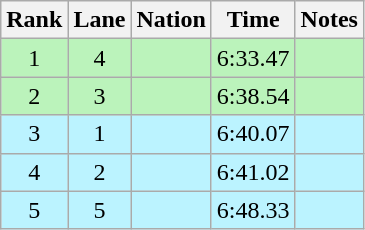<table class="wikitable sortable" style="text-align:center">
<tr>
<th>Rank</th>
<th>Lane</th>
<th>Nation</th>
<th>Time</th>
<th>Notes</th>
</tr>
<tr bgcolor=bbf3bb>
<td>1</td>
<td>4</td>
<td align=left></td>
<td>6:33.47</td>
<td></td>
</tr>
<tr bgcolor=bbf3bb>
<td>2</td>
<td>3</td>
<td align=left></td>
<td>6:38.54</td>
<td></td>
</tr>
<tr bgcolor=bbf3ff>
<td>3</td>
<td>1</td>
<td align=left></td>
<td>6:40.07</td>
<td></td>
</tr>
<tr bgcolor=bbf3ff>
<td>4</td>
<td>2</td>
<td align=left></td>
<td>6:41.02</td>
<td></td>
</tr>
<tr bgcolor=bbf3ff>
<td>5</td>
<td>5</td>
<td align=left></td>
<td>6:48.33</td>
<td></td>
</tr>
</table>
